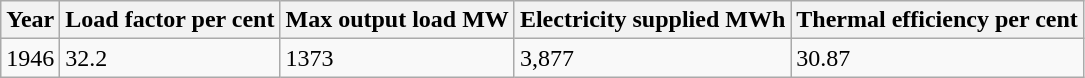<table class="wikitable">
<tr>
<th>Year</th>
<th>Load factor per cent</th>
<th>Max output load MW</th>
<th>Electricity supplied MWh</th>
<th>Thermal efficiency per cent</th>
</tr>
<tr>
<td>1946</td>
<td>32.2</td>
<td>1373</td>
<td>3,877</td>
<td>30.87</td>
</tr>
</table>
